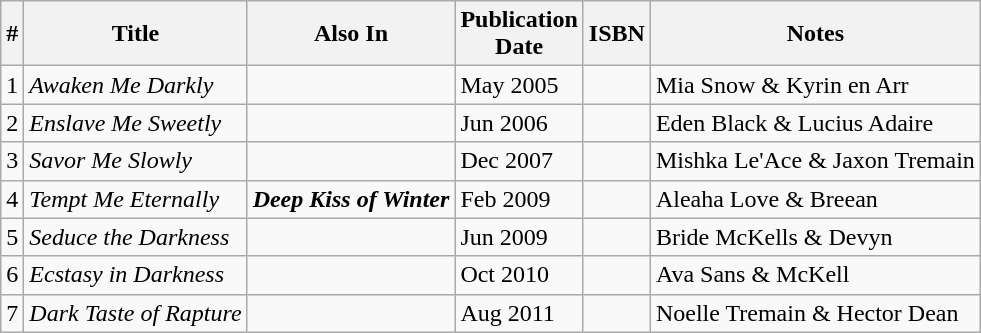<table class="wikitable">
<tr>
<th>#</th>
<th>Title</th>
<th>Also In</th>
<th>Publication<br>Date</th>
<th>ISBN</th>
<th>Notes</th>
</tr>
<tr>
<td>1</td>
<td><em>Awaken Me Darkly</em></td>
<td></td>
<td>May 2005</td>
<td></td>
<td>Mia Snow & Kyrin en Arr</td>
</tr>
<tr>
<td>2</td>
<td><em>Enslave Me Sweetly</em></td>
<td></td>
<td>Jun 2006</td>
<td></td>
<td>Eden Black & Lucius Adaire</td>
</tr>
<tr>
<td>3</td>
<td><em>Savor Me Slowly</em></td>
<td></td>
<td>Dec 2007</td>
<td></td>
<td>Mishka Le'Ace & Jaxon Tremain</td>
</tr>
<tr>
<td>4</td>
<td><em>Tempt Me Eternally</em></td>
<td><strong><em>Deep Kiss of Winter</em></strong></td>
<td>Feb 2009</td>
<td></td>
<td>Aleaha Love & Breean</td>
</tr>
<tr>
<td>5</td>
<td><em>Seduce the Darkness</em></td>
<td></td>
<td>Jun 2009</td>
<td></td>
<td>Bride McKells & Devyn</td>
</tr>
<tr>
<td>6</td>
<td><em>Ecstasy in Darkness</em></td>
<td></td>
<td>Oct 2010</td>
<td></td>
<td>Ava Sans & McKell</td>
</tr>
<tr>
<td>7</td>
<td><em>Dark Taste of Rapture</em></td>
<td></td>
<td>Aug 2011</td>
<td></td>
<td>Noelle Tremain & Hector Dean</td>
</tr>
</table>
